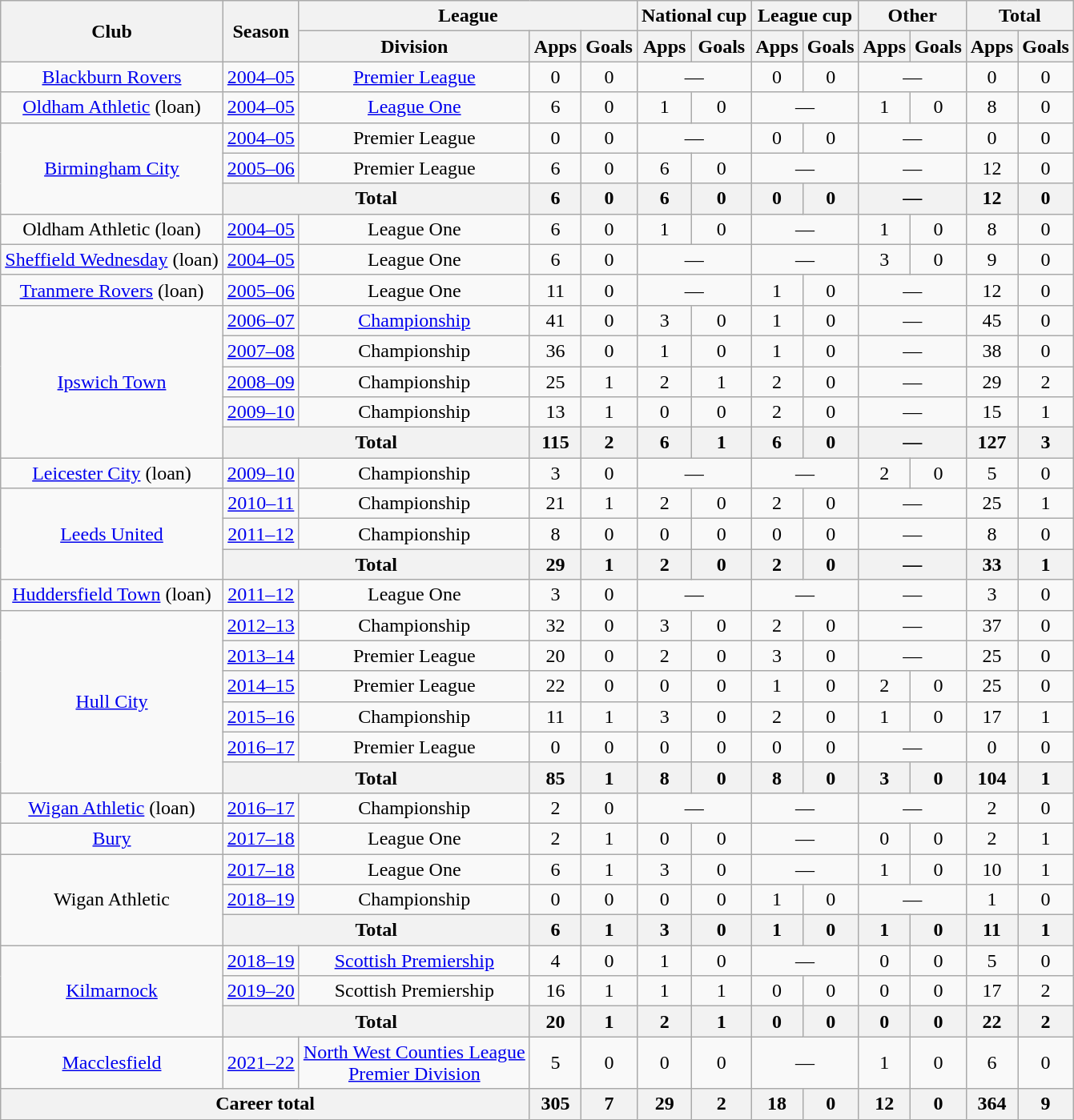<table class=wikitable style=text-align:center>
<tr>
<th rowspan=2>Club</th>
<th rowspan=2>Season</th>
<th colspan=3>League</th>
<th colspan=2>National cup</th>
<th colspan=2>League cup</th>
<th colspan=2>Other</th>
<th colspan=2>Total</th>
</tr>
<tr>
<th>Division</th>
<th>Apps</th>
<th>Goals</th>
<th>Apps</th>
<th>Goals</th>
<th>Apps</th>
<th>Goals</th>
<th>Apps</th>
<th>Goals</th>
<th>Apps</th>
<th>Goals</th>
</tr>
<tr>
<td><a href='#'>Blackburn Rovers</a></td>
<td><a href='#'>2004–05</a></td>
<td><a href='#'>Premier League</a></td>
<td>0</td>
<td>0</td>
<td colspan=2>—</td>
<td>0</td>
<td>0</td>
<td colspan=2>—</td>
<td>0</td>
<td>0</td>
</tr>
<tr>
<td><a href='#'>Oldham Athletic</a> (loan)</td>
<td><a href='#'>2004–05</a></td>
<td><a href='#'>League One</a></td>
<td>6</td>
<td>0</td>
<td>1</td>
<td>0</td>
<td colspan=2>—</td>
<td>1</td>
<td>0</td>
<td>8</td>
<td>0</td>
</tr>
<tr>
<td rowspan=3><a href='#'>Birmingham City</a></td>
<td><a href='#'>2004–05</a></td>
<td>Premier League</td>
<td>0</td>
<td>0</td>
<td colspan=2>—</td>
<td>0</td>
<td>0</td>
<td colspan=2>—</td>
<td>0</td>
<td>0</td>
</tr>
<tr>
<td><a href='#'>2005–06</a></td>
<td>Premier League</td>
<td>6</td>
<td>0</td>
<td>6</td>
<td>0</td>
<td colspan=2>—</td>
<td colspan=2>—</td>
<td>12</td>
<td>0</td>
</tr>
<tr>
<th colspan=2>Total</th>
<th>6</th>
<th>0</th>
<th>6</th>
<th>0</th>
<th>0</th>
<th>0</th>
<th colspan=2>—</th>
<th>12</th>
<th>0</th>
</tr>
<tr>
<td>Oldham Athletic (loan)</td>
<td><a href='#'>2004–05</a></td>
<td>League One</td>
<td>6</td>
<td>0</td>
<td>1</td>
<td>0</td>
<td colspan=2>—</td>
<td>1</td>
<td>0</td>
<td>8</td>
<td>0</td>
</tr>
<tr>
<td><a href='#'>Sheffield Wednesday</a> (loan)</td>
<td><a href='#'>2004–05</a></td>
<td>League One</td>
<td>6</td>
<td>0</td>
<td colspan=2>—</td>
<td colspan=2>—</td>
<td>3</td>
<td>0</td>
<td>9</td>
<td>0</td>
</tr>
<tr>
<td><a href='#'>Tranmere Rovers</a> (loan)</td>
<td><a href='#'>2005–06</a></td>
<td>League One</td>
<td>11</td>
<td>0</td>
<td colspan=2>—</td>
<td>1</td>
<td>0</td>
<td colspan=2>—</td>
<td>12</td>
<td>0</td>
</tr>
<tr>
<td rowspan=5><a href='#'>Ipswich Town</a></td>
<td><a href='#'>2006–07</a></td>
<td><a href='#'>Championship</a></td>
<td>41</td>
<td>0</td>
<td>3</td>
<td>0</td>
<td>1</td>
<td>0</td>
<td colspan=2>—</td>
<td>45</td>
<td>0</td>
</tr>
<tr>
<td><a href='#'>2007–08</a></td>
<td>Championship</td>
<td>36</td>
<td>0</td>
<td>1</td>
<td>0</td>
<td>1</td>
<td>0</td>
<td colspan=2>—</td>
<td>38</td>
<td>0</td>
</tr>
<tr>
<td><a href='#'>2008–09</a></td>
<td>Championship</td>
<td>25</td>
<td>1</td>
<td>2</td>
<td>1</td>
<td>2</td>
<td>0</td>
<td colspan=2>—</td>
<td>29</td>
<td>2</td>
</tr>
<tr>
<td><a href='#'>2009–10</a></td>
<td>Championship</td>
<td>13</td>
<td>1</td>
<td>0</td>
<td>0</td>
<td>2</td>
<td>0</td>
<td colspan=2>—</td>
<td>15</td>
<td>1</td>
</tr>
<tr>
<th colspan=2>Total</th>
<th>115</th>
<th>2</th>
<th>6</th>
<th>1</th>
<th>6</th>
<th>0</th>
<th colspan=2>—</th>
<th>127</th>
<th>3</th>
</tr>
<tr>
<td><a href='#'>Leicester City</a> (loan)</td>
<td><a href='#'>2009–10</a></td>
<td>Championship</td>
<td>3</td>
<td>0</td>
<td colspan=2>—</td>
<td colspan=2>—</td>
<td>2</td>
<td>0</td>
<td>5</td>
<td>0</td>
</tr>
<tr>
<td rowspan=3><a href='#'>Leeds United</a></td>
<td><a href='#'>2010–11</a></td>
<td>Championship</td>
<td>21</td>
<td>1</td>
<td>2</td>
<td>0</td>
<td>2</td>
<td>0</td>
<td colspan=2>—</td>
<td>25</td>
<td>1</td>
</tr>
<tr>
<td><a href='#'>2011–12</a></td>
<td>Championship</td>
<td>8</td>
<td>0</td>
<td>0</td>
<td>0</td>
<td>0</td>
<td>0</td>
<td colspan=2>—</td>
<td>8</td>
<td>0</td>
</tr>
<tr>
<th colspan=2>Total</th>
<th>29</th>
<th>1</th>
<th>2</th>
<th>0</th>
<th>2</th>
<th>0</th>
<th colspan=2>—</th>
<th>33</th>
<th>1</th>
</tr>
<tr>
<td><a href='#'>Huddersfield Town</a> (loan)</td>
<td><a href='#'>2011–12</a></td>
<td>League One</td>
<td>3</td>
<td>0</td>
<td colspan=2>—</td>
<td colspan=2>—</td>
<td colspan=2>—</td>
<td>3</td>
<td>0</td>
</tr>
<tr>
<td rowspan=6><a href='#'>Hull City</a></td>
<td><a href='#'>2012–13</a></td>
<td>Championship</td>
<td>32</td>
<td>0</td>
<td>3</td>
<td>0</td>
<td>2</td>
<td>0</td>
<td colspan=2>—</td>
<td>37</td>
<td>0</td>
</tr>
<tr>
<td><a href='#'>2013–14</a></td>
<td>Premier League</td>
<td>20</td>
<td>0</td>
<td>2</td>
<td>0</td>
<td>3</td>
<td>0</td>
<td colspan=2>—</td>
<td>25</td>
<td>0</td>
</tr>
<tr>
<td><a href='#'>2014–15</a></td>
<td>Premier League</td>
<td>22</td>
<td>0</td>
<td>0</td>
<td>0</td>
<td>1</td>
<td>0</td>
<td>2</td>
<td>0</td>
<td>25</td>
<td>0</td>
</tr>
<tr>
<td><a href='#'>2015–16</a></td>
<td>Championship</td>
<td>11</td>
<td>1</td>
<td>3</td>
<td>0</td>
<td>2</td>
<td>0</td>
<td>1</td>
<td>0</td>
<td>17</td>
<td>1</td>
</tr>
<tr>
<td><a href='#'>2016–17</a></td>
<td>Premier League</td>
<td>0</td>
<td>0</td>
<td>0</td>
<td>0</td>
<td>0</td>
<td>0</td>
<td colspan=2>—</td>
<td>0</td>
<td>0</td>
</tr>
<tr>
<th colspan=2>Total</th>
<th>85</th>
<th>1</th>
<th>8</th>
<th>0</th>
<th>8</th>
<th>0</th>
<th>3</th>
<th>0</th>
<th>104</th>
<th>1</th>
</tr>
<tr>
<td><a href='#'>Wigan Athletic</a> (loan)</td>
<td><a href='#'>2016–17</a></td>
<td>Championship</td>
<td>2</td>
<td>0</td>
<td colspan=2>—</td>
<td colspan=2>—</td>
<td colspan=2>—</td>
<td>2</td>
<td>0</td>
</tr>
<tr>
<td><a href='#'>Bury</a></td>
<td><a href='#'>2017–18</a></td>
<td>League One</td>
<td>2</td>
<td>1</td>
<td>0</td>
<td>0</td>
<td colspan=2>—</td>
<td>0</td>
<td>0</td>
<td>2</td>
<td>1</td>
</tr>
<tr>
<td rowspan=3>Wigan Athletic</td>
<td><a href='#'>2017–18</a></td>
<td>League One</td>
<td>6</td>
<td>1</td>
<td>3</td>
<td>0</td>
<td colspan=2>—</td>
<td>1</td>
<td>0</td>
<td>10</td>
<td>1</td>
</tr>
<tr>
<td><a href='#'>2018–19</a></td>
<td>Championship</td>
<td>0</td>
<td>0</td>
<td>0</td>
<td>0</td>
<td>1</td>
<td>0</td>
<td colspan=2>—</td>
<td>1</td>
<td>0</td>
</tr>
<tr>
<th colspan=2>Total</th>
<th>6</th>
<th>1</th>
<th>3</th>
<th>0</th>
<th>1</th>
<th>0</th>
<th>1</th>
<th>0</th>
<th>11</th>
<th>1</th>
</tr>
<tr>
<td rowspan=3><a href='#'>Kilmarnock</a></td>
<td><a href='#'>2018–19</a></td>
<td><a href='#'>Scottish Premiership</a></td>
<td>4</td>
<td>0</td>
<td>1</td>
<td>0</td>
<td colspan=2>—</td>
<td>0</td>
<td>0</td>
<td>5</td>
<td>0</td>
</tr>
<tr>
<td><a href='#'>2019–20</a></td>
<td>Scottish Premiership</td>
<td>16</td>
<td>1</td>
<td>1</td>
<td>1</td>
<td>0</td>
<td>0</td>
<td>0</td>
<td>0</td>
<td>17</td>
<td>2</td>
</tr>
<tr>
<th colspan=2>Total</th>
<th>20</th>
<th>1</th>
<th>2</th>
<th>1</th>
<th>0</th>
<th>0</th>
<th>0</th>
<th>0</th>
<th>22</th>
<th>2</th>
</tr>
<tr>
<td><a href='#'>Macclesfield</a></td>
<td><a href='#'>2021–22</a></td>
<td><a href='#'>North West Counties League<br>Premier Division</a></td>
<td>5</td>
<td>0</td>
<td>0</td>
<td>0</td>
<td colspan=2>—</td>
<td>1</td>
<td>0</td>
<td>6</td>
<td>0</td>
</tr>
<tr>
<th colspan=3>Career total</th>
<th>305</th>
<th>7</th>
<th>29</th>
<th>2</th>
<th>18</th>
<th>0</th>
<th>12</th>
<th>0</th>
<th>364</th>
<th>9</th>
</tr>
</table>
